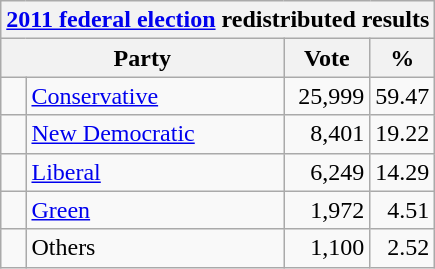<table class="wikitable">
<tr>
<th colspan="4"><a href='#'>2011 federal election</a> redistributed results</th>
</tr>
<tr>
<th bgcolor="#DDDDFF" width="130px" colspan="2">Party</th>
<th bgcolor="#DDDDFF" width="50px">Vote</th>
<th bgcolor="#DDDDFF" width="30px">%</th>
</tr>
<tr>
<td> </td>
<td><a href='#'>Conservative</a></td>
<td align=right>25,999</td>
<td align=right>59.47</td>
</tr>
<tr>
<td> </td>
<td><a href='#'>New Democratic</a></td>
<td align=right>8,401</td>
<td align=right>19.22</td>
</tr>
<tr>
<td> </td>
<td><a href='#'>Liberal</a></td>
<td align=right>6,249</td>
<td align=right>14.29</td>
</tr>
<tr>
<td> </td>
<td><a href='#'>Green</a></td>
<td align=right>1,972</td>
<td align=right>4.51</td>
</tr>
<tr>
<td> </td>
<td>Others</td>
<td align=right>1,100</td>
<td align=right>2.52</td>
</tr>
</table>
